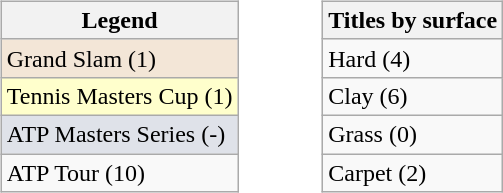<table width=30%>
<tr>
<td valign=top width=33% align=left><br><table class="wikitable">
<tr>
<th>Legend</th>
</tr>
<tr style="background:#f3e6d7;">
<td>Grand Slam (1)</td>
</tr>
<tr bgcolor="ffffcc">
<td>Tennis Masters Cup (1)</td>
</tr>
<tr bgcolor="#dfe2e9">
<td>ATP Masters Series (-)</td>
</tr>
<tr>
<td>ATP Tour (10)</td>
</tr>
</table>
</td>
<td valign=top width=25% align=left><br><table class="wikitable">
<tr>
<th>Titles by surface</th>
</tr>
<tr>
<td>Hard (4)</td>
</tr>
<tr>
<td>Clay (6)</td>
</tr>
<tr>
<td>Grass (0)</td>
</tr>
<tr>
<td>Carpet (2)</td>
</tr>
</table>
</td>
</tr>
</table>
